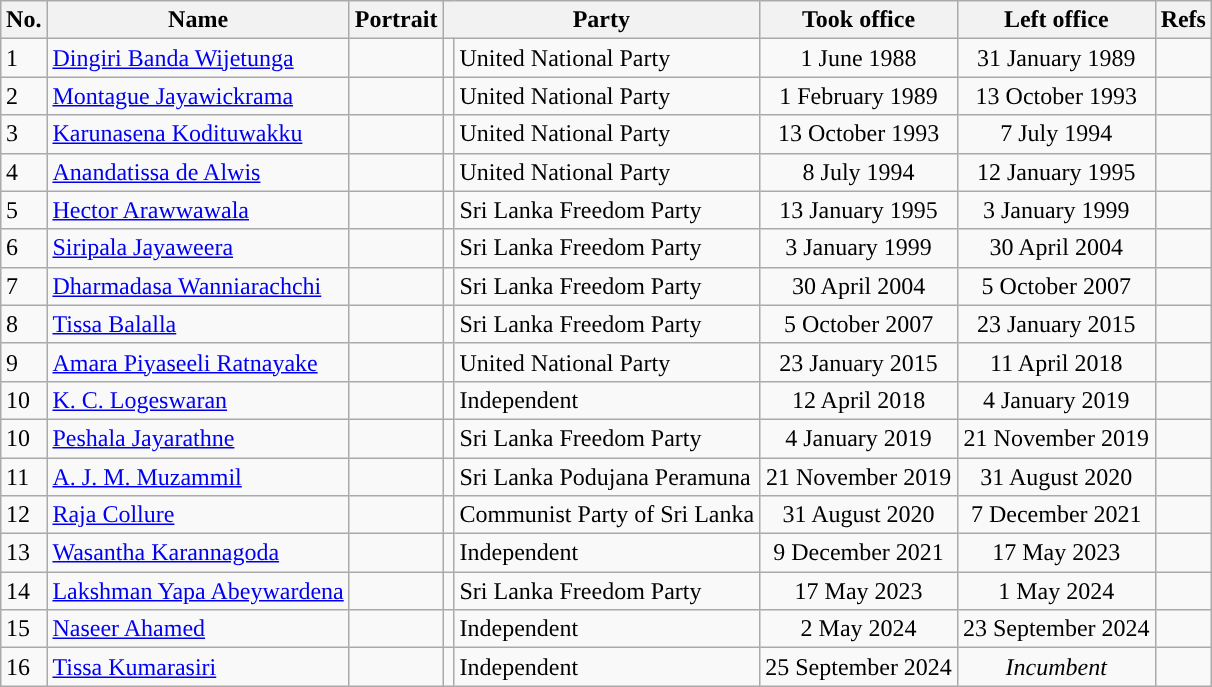<table class="wikitable plainrowheaders sortable" style="margin:1em auto; font-size:100%; text-align:left;">
<tr>
<th>No.</th>
<th>Name</th>
<th class=unsortable>Portrait</th>
<th colspan="2">Party</th>
<th>Took office</th>
<th>Left office</th>
<th class=unsortable>Refs</th>
</tr>
<tr>
<td>1</td>
<td><a href='#'>Dingiri Banda Wijetunga</a></td>
<td></td>
<td style="background:"></td>
<td>United National Party</td>
<td align="center">1 June 1988</td>
<td align="center">31 January 1989</td>
<td align="center"></td>
</tr>
<tr>
<td>2</td>
<td><a href='#'>Montague Jayawickrama</a></td>
<td></td>
<td style="background:"></td>
<td>United National Party</td>
<td align="center">1 February 1989</td>
<td align="center">13 October 1993</td>
<td align="center"></td>
</tr>
<tr>
<td>3</td>
<td><a href='#'>Karunasena Kodituwakku</a></td>
<td></td>
<td style="background:"></td>
<td>United National Party</td>
<td align="center">13 October 1993</td>
<td align="center">7 July 1994</td>
<td align="center"></td>
</tr>
<tr>
<td>4</td>
<td><a href='#'>Anandatissa de Alwis</a></td>
<td></td>
<td style="background:"></td>
<td>United National Party</td>
<td align="center">8 July 1994</td>
<td align="center">12 January 1995</td>
<td align="center"></td>
</tr>
<tr>
<td>5</td>
<td><a href='#'>Hector Arawwawala</a></td>
<td></td>
<td style="background:"></td>
<td>Sri Lanka Freedom Party</td>
<td align="center">13 January 1995</td>
<td align="center">3 January 1999</td>
<td align="center"></td>
</tr>
<tr>
<td>6</td>
<td><a href='#'>Siripala Jayaweera</a></td>
<td></td>
<td style="background:"></td>
<td>Sri Lanka Freedom Party</td>
<td align="center">3 January 1999</td>
<td align="center">30 April 2004</td>
<td align="center"></td>
</tr>
<tr>
<td>7</td>
<td><a href='#'>Dharmadasa Wanniarachchi</a></td>
<td></td>
<td style="background:"></td>
<td>Sri Lanka Freedom Party</td>
<td align="center">30 April 2004</td>
<td align="center">5 October 2007</td>
<td align="center"></td>
</tr>
<tr>
<td>8</td>
<td><a href='#'>Tissa Balalla</a></td>
<td></td>
<td style="background:"></td>
<td>Sri Lanka Freedom Party</td>
<td align="center">5 October 2007</td>
<td align="center">23 January 2015</td>
<td align="center"></td>
</tr>
<tr>
<td>9</td>
<td><a href='#'>Amara Piyaseeli Ratnayake</a></td>
<td></td>
<td style="background:"></td>
<td>United National Party</td>
<td align="center">23 January 2015</td>
<td align="center">11 April 2018</td>
<td align="center"></td>
</tr>
<tr>
<td>10</td>
<td><a href='#'>K. C. Logeswaran</a></td>
<td></td>
<td style="background:"></td>
<td>Independent</td>
<td align="center">12 April 2018</td>
<td align="center">4 January 2019</td>
<td align="center"></td>
</tr>
<tr>
<td>10</td>
<td><a href='#'>Peshala Jayarathne</a></td>
<td></td>
<td style="background:"></td>
<td>Sri Lanka Freedom Party</td>
<td align="center">4 January 2019</td>
<td align="center">21 November 2019</td>
<td align="center"></td>
</tr>
<tr>
<td>11</td>
<td><a href='#'>A. J. M. Muzammil</a></td>
<td></td>
<td style="background:"></td>
<td>Sri Lanka Podujana Peramuna</td>
<td align="center">21 November 2019</td>
<td align="center">31 August 2020</td>
<td align="center"></td>
</tr>
<tr>
<td>12</td>
<td><a href='#'>Raja Collure</a></td>
<td></td>
<td style="background:"></td>
<td>Communist Party of Sri Lanka</td>
<td align="center">31 August 2020</td>
<td align="center">7 December 2021</td>
<td align="center"></td>
</tr>
<tr>
<td>13</td>
<td><a href='#'>Wasantha Karannagoda</a></td>
<td></td>
<td style="background:"></td>
<td>Independent</td>
<td align="center">9 December 2021</td>
<td align="center">17 May 2023</td>
<td align="center"></td>
</tr>
<tr>
<td>14</td>
<td><a href='#'>Lakshman Yapa Abeywardena</a></td>
<td></td>
<td style="background:"></td>
<td>Sri Lanka Freedom Party</td>
<td align="center">17 May 2023</td>
<td align="center">1 May 2024</td>
<td align="center"></td>
</tr>
<tr>
<td>15</td>
<td><a href='#'>Naseer Ahamed</a></td>
<td></td>
<td style="background:"></td>
<td>Independent</td>
<td align="center">2 May 2024</td>
<td align="center">23 September 2024</td>
<td align="center"></td>
</tr>
<tr>
<td>16</td>
<td><a href='#'>Tissa Kumarasiri</a></td>
<td></td>
<td style="background:"></td>
<td>Independent</td>
<td align="center">25 September 2024</td>
<td align="center"><em>Incumbent</em></td>
<td align="center"></td>
</tr>
</table>
